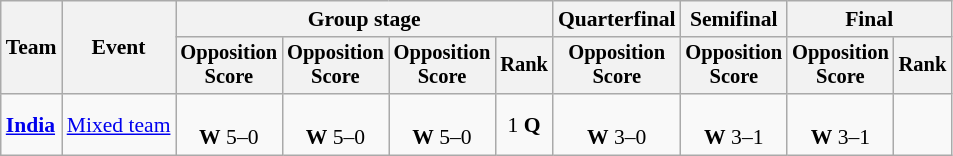<table class=wikitable style=font-size:90%;text-align:center;>
<tr>
<th rowspan=2>Team</th>
<th rowspan=2>Event</th>
<th colspan=4>Group stage</th>
<th>Quarterfinal</th>
<th>Semifinal</th>
<th colspan=2>Final</th>
</tr>
<tr style=font-size:95%>
<th>Opposition<br>Score</th>
<th>Opposition<br>Score</th>
<th>Opposition<br>Score</th>
<th>Rank</th>
<th>Opposition<br>Score</th>
<th>Opposition<br>Score</th>
<th>Opposition<br>Score</th>
<th>Rank</th>
</tr>
<tr>
<td align=left><strong><a href='#'>India</a></strong></td>
<td align=left><a href='#'>Mixed team</a></td>
<td><br><strong>W</strong> 5–0</td>
<td><br><strong>W</strong> 5–0</td>
<td><br><strong>W</strong> 5–0</td>
<td>1 <strong>Q</strong></td>
<td><br><strong>W</strong> 3–0</td>
<td><br><strong>W</strong> 3–1</td>
<td><br><strong>W</strong> 3–1</td>
<td></td>
</tr>
</table>
